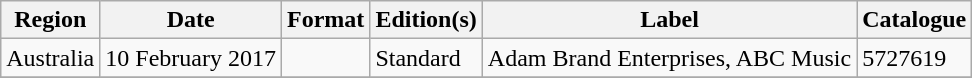<table class="wikitable plainrowheaders">
<tr>
<th scope="col">Region</th>
<th scope="col">Date</th>
<th scope="col">Format</th>
<th scope="col">Edition(s)</th>
<th scope="col">Label</th>
<th scope="col">Catalogue</th>
</tr>
<tr>
<td>Australia</td>
<td>10 February 2017</td>
<td></td>
<td>Standard</td>
<td>Adam Brand Enterprises, ABC Music</td>
<td>5727619</td>
</tr>
<tr>
</tr>
</table>
